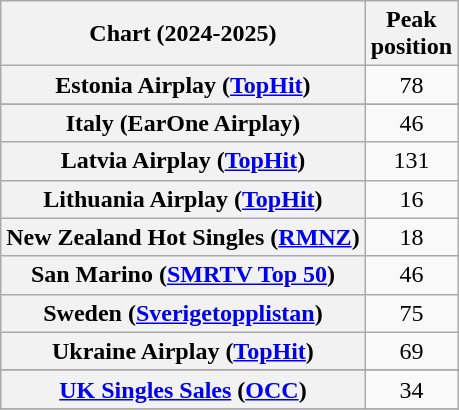<table class="wikitable sortable plainrowheaders" style="text-align:center">
<tr>
<th scope="col">Chart (2024-2025)</th>
<th scope="col">Peak<br>position</th>
</tr>
<tr>
<th scope="row">Estonia Airplay (<a href='#'>TopHit</a>)</th>
<td>78</td>
</tr>
<tr>
</tr>
<tr>
<th scope="row">Italy (EarOne Airplay)</th>
<td align="center">46</td>
</tr>
<tr>
<th scope="row">Latvia Airplay (<a href='#'>TopHit</a>)</th>
<td>131</td>
</tr>
<tr>
<th scope="row">Lithuania Airplay (<a href='#'>TopHit</a>)</th>
<td>16</td>
</tr>
<tr>
<th scope="row">New Zealand Hot Singles (<a href='#'>RMNZ</a>)</th>
<td>18</td>
</tr>
<tr>
<th scope="row">San Marino (<a href='#'>SMRTV Top 50</a>)</th>
<td>46</td>
</tr>
<tr>
<th scope="row">Sweden (<a href='#'>Sverigetopplistan</a>)</th>
<td>75</td>
</tr>
<tr>
<th scope="row">Ukraine Airplay (<a href='#'>TopHit</a>)</th>
<td>69</td>
</tr>
<tr>
</tr>
<tr>
<th scope="row"><a href='#'>UK Singles Sales</a> (<a href='#'>OCC</a>)</th>
<td>34</td>
</tr>
<tr>
</tr>
</table>
